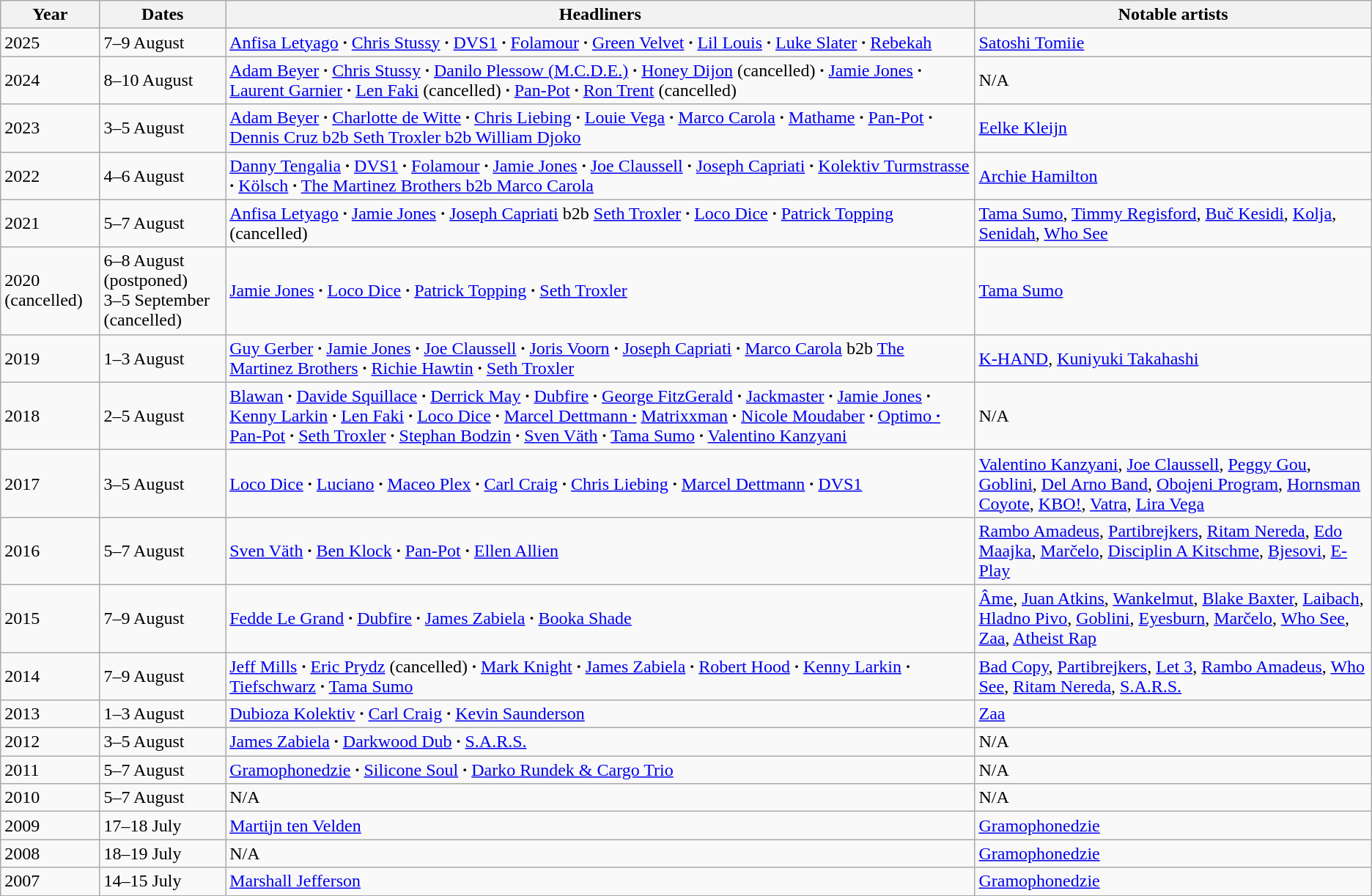<table class="wikitable sortable">
<tr>
<th>Year</th>
<th>Dates</th>
<th>Headliners</th>
<th class="unsortable">Notable artists</th>
</tr>
<tr>
<td>2025</td>
<td>7–9 August</td>
<td><a href='#'>Anfisa Letyago</a> <strong>·</strong> <a href='#'>Chris Stussy</a> <strong>·</strong> <a href='#'>DVS1</a> <strong>·</strong> <a href='#'>Folamour</a> <strong>·</strong> <a href='#'>Green Velvet</a> <strong>·</strong> <a href='#'>Lil Louis</a> <strong>·</strong> <a href='#'>Luke Slater</a> <strong>·</strong> <a href='#'>Rebekah</a></td>
<td><a href='#'>Satoshi Tomiie</a></td>
</tr>
<tr>
<td>2024</td>
<td>8–10 August</td>
<td><a href='#'>Adam Beyer</a> <strong>·</strong> <a href='#'>Chris Stussy</a> <strong>·</strong> <a href='#'>Danilo Plessow (M.C.D.E.)</a> <strong>·</strong> <a href='#'>Honey Dijon</a> (cancelled) <strong>·</strong> <a href='#'>Jamie Jones</a> <strong>·</strong> <a href='#'>Laurent Garnier</a> <strong>·</strong> <a href='#'>Len Faki</a> (cancelled) <strong>·</strong> <a href='#'>Pan-Pot</a> <strong>·</strong> <a href='#'>Ron Trent</a> (cancelled)</td>
<td>N/A</td>
</tr>
<tr>
<td>2023</td>
<td>3–5 August</td>
<td><a href='#'>Adam Beyer</a> <strong>·</strong> <a href='#'>Charlotte de Witte</a> <strong>·</strong> <a href='#'>Chris Liebing</a> <strong>·</strong> <a href='#'>Louie Vega</a> <strong>·</strong> <a href='#'>Marco Carola</a> <strong>·</strong> <a href='#'>Mathame</a> <strong>·</strong> <a href='#'>Pan-Pot</a> <strong>·</strong> <a href='#'>Dennis Cruz b2b Seth Troxler b2b William Djoko</a></td>
<td><a href='#'>Eelke Kleijn</a><strong></strong></td>
</tr>
<tr>
<td>2022</td>
<td>4–6 August</td>
<td><a href='#'>Danny Tengalia</a> <strong>·</strong> <a href='#'>DVS1</a> <strong>·</strong> <a href='#'>Folamour</a> <strong>·</strong> <a href='#'>Jamie Jones</a> <strong>·</strong> <a href='#'>Joe Claussell</a> <strong>·</strong> <a href='#'>Joseph Capriati</a> <strong>·</strong> <a href='#'>Kolektiv Turmstrasse</a> <strong>·</strong> <a href='#'>Kölsch</a> <strong>·</strong> <a href='#'>The Martinez Brothers b2b Marco Carola</a></td>
<td><a href='#'>Archie Hamilton</a></td>
</tr>
<tr>
<td>2021</td>
<td>5–7 August</td>
<td><a href='#'>Anfisa Letyago</a> <strong>·</strong> <a href='#'>Jamie Jones</a> <strong>·</strong> <a href='#'>Joseph Capriati</a> b2b <a href='#'>Seth Troxler</a> <strong>·</strong> <a href='#'>Loco Dice</a> <strong>·</strong> <a href='#'>Patrick Topping</a> (cancelled)</td>
<td><a href='#'>Tama Sumo</a>, <a href='#'>Timmy Regisford</a>, <a href='#'>Buč Kesidi</a>, <a href='#'>Kolja</a>, <a href='#'>Senidah</a>, <a href='#'>Who See</a></td>
</tr>
<tr>
<td>2020 (cancelled)</td>
<td>6–8 August (postponed)<br>3–5 September (cancelled)</td>
<td><a href='#'>Jamie Jones</a> <strong>·</strong> <a href='#'>Loco Dice</a> <strong>·</strong> <a href='#'>Patrick Topping</a> <strong>·</strong> <a href='#'>Seth Troxler</a></td>
<td><a href='#'>Tama Sumo</a></td>
</tr>
<tr>
<td>2019</td>
<td>1–3 August</td>
<td><a href='#'>Guy Gerber</a> <strong>·</strong> <a href='#'>Jamie Jones</a> <strong>·</strong> <a href='#'>Joe Claussell</a> <strong>·</strong> <a href='#'>Joris Voorn</a> <strong>·</strong> <a href='#'>Joseph Capriati</a> <strong>·</strong> <a href='#'>Marco Carola</a> b2b <a href='#'>The Martinez Brothers</a> <strong>·</strong> <a href='#'>Richie Hawtin</a> <strong>·</strong> <a href='#'>Seth Troxler</a></td>
<td><a href='#'>K-HAND</a>, <a href='#'>Kuniyuki Takahashi</a></td>
</tr>
<tr>
<td>2018</td>
<td>2–5 August</td>
<td><a href='#'>Blawan</a> <strong>·</strong> <a href='#'>Davide Squillace</a> <strong>·</strong> <a href='#'>Derrick May</a> <strong>·</strong> <a href='#'>Dubfire</a> <strong>·</strong> <a href='#'>George FitzGerald</a> <strong>·</strong> <a href='#'>Jackmaster</a> <strong>·</strong> <a href='#'>Jamie Jones</a> <strong>·</strong> <a href='#'>Kenny Larkin</a> <strong>·</strong> <a href='#'>Len Faki</a> <strong>·</strong> <a href='#'>Loco Dice</a> <strong>·</strong> <a href='#'>Marcel Dettmann <strong>·</strong></a>  <a href='#'>Matrixxman</a> <strong>·</strong> <a href='#'>Nicole Moudaber</a> <strong>·</strong> <a href='#'>Optimo <strong>·</strong></a>  <a href='#'>Pan-Pot</a> <strong>·</strong> <a href='#'>Seth Troxler</a> <strong>·</strong> <a href='#'>Stephan Bodzin</a> <strong>·</strong> <a href='#'>Sven Väth</a> <strong>·</strong> <a href='#'>Tama Sumo</a> <strong>·</strong> <a href='#'>Valentino Kanzyani</a></td>
<td>N/A</td>
</tr>
<tr>
<td>2017</td>
<td>3–5 August</td>
<td><a href='#'>Loco Dice</a> <strong>·</strong> <a href='#'>Luciano</a> <strong>·</strong> <a href='#'>Maceo Plex</a> <strong>·</strong> <a href='#'>Carl Craig</a> <strong>·</strong> <a href='#'>Chris Liebing</a> <strong>·</strong> <a href='#'>Marcel Dettmann</a> <strong>·</strong> <a href='#'>DVS1</a></td>
<td><a href='#'>Valentino Kanzyani</a>, <a href='#'>Joe Claussell</a>, <a href='#'>Peggy Gou</a>, <a href='#'>Goblini</a>, <a href='#'>Del Arno Band</a>, <a href='#'>Obojeni Program</a>, <a href='#'>Hornsman Coyote</a>, <a href='#'>KBO!</a>, <a href='#'>Vatra</a>, <a href='#'>Lira Vega</a></td>
</tr>
<tr>
<td>2016</td>
<td>5–7 August</td>
<td><a href='#'>Sven Väth</a> <strong>·</strong> <a href='#'>Ben Klock</a> <strong>·</strong> <a href='#'>Pan-Pot</a> <strong>·</strong> <a href='#'>Ellen Allien</a></td>
<td><a href='#'>Rambo Amadeus</a>, <a href='#'>Partibrejkers</a>, <a href='#'>Ritam Nereda</a>, <a href='#'>Edo Maajka</a>, <a href='#'>Marčelo</a>, <a href='#'>Disciplin A Kitschme</a>, <a href='#'>Bjesovi</a>, <a href='#'>E-Play</a></td>
</tr>
<tr>
<td>2015</td>
<td>7–9 August</td>
<td><a href='#'>Fedde Le Grand</a> <strong>·</strong> <a href='#'>Dubfire</a> <strong>·</strong> <a href='#'>James Zabiela</a> <strong>·</strong> <a href='#'>Booka Shade</a></td>
<td><a href='#'>Âme</a>, <a href='#'>Juan Atkins</a>, <a href='#'>Wankelmut</a>, <a href='#'>Blake Baxter</a>, <a href='#'>Laibach</a>, <a href='#'>Hladno Pivo</a>, <a href='#'>Goblini</a>, <a href='#'>Eyesburn</a>, <a href='#'>Marčelo</a>, <a href='#'>Who See</a>, <a href='#'>Zaa</a>, <a href='#'>Atheist Rap</a></td>
</tr>
<tr>
<td>2014</td>
<td>7–9 August</td>
<td><a href='#'>Jeff Mills</a> <strong>·</strong> <a href='#'>Eric Prydz</a> (cancelled) <strong>·</strong> <a href='#'>Mark Knight</a> <strong>·</strong> <a href='#'>James Zabiela</a> <strong>·</strong> <a href='#'>Robert Hood</a> <strong>·</strong> <a href='#'>Kenny Larkin</a> <strong>·</strong> <a href='#'>Tiefschwarz</a> <strong>·</strong> <a href='#'>Tama Sumo</a></td>
<td><a href='#'>Bad Copy</a>, <a href='#'>Partibrejkers</a>, <a href='#'>Let 3</a>, <a href='#'>Rambo Amadeus</a>, <a href='#'>Who See</a>, <a href='#'>Ritam Nereda</a>, <a href='#'>S.A.R.S.</a></td>
</tr>
<tr>
<td>2013</td>
<td>1–3 August</td>
<td><a href='#'>Dubioza Kolektiv</a> <strong>·</strong> <a href='#'>Carl Craig</a> <strong>·</strong> <a href='#'>Kevin Saunderson</a></td>
<td><a href='#'>Zaa</a></td>
</tr>
<tr>
<td>2012</td>
<td>3–5 August</td>
<td><a href='#'>James Zabiela</a> <strong>·</strong> <a href='#'>Darkwood Dub</a> <strong>·</strong> <a href='#'>S.A.R.S.</a></td>
<td>N/A</td>
</tr>
<tr>
<td>2011</td>
<td>5–7 August</td>
<td><a href='#'>Gramophonedzie</a> <strong>·</strong> <a href='#'>Silicone Soul</a> <strong>·</strong> <a href='#'>Darko Rundek & Cargo Trio</a></td>
<td>N/A</td>
</tr>
<tr>
<td>2010</td>
<td>5–7 August</td>
<td>N/A</td>
<td>N/A</td>
</tr>
<tr>
<td>2009</td>
<td>17–18 July</td>
<td><a href='#'>Martijn ten Velden</a></td>
<td><a href='#'>Gramophonedzie</a></td>
</tr>
<tr>
<td>2008</td>
<td>18–19 July</td>
<td>N/A</td>
<td><a href='#'>Gramophonedzie</a></td>
</tr>
<tr>
<td>2007</td>
<td>14–15 July</td>
<td><a href='#'>Marshall Jefferson</a></td>
<td><a href='#'>Gramophonedzie</a></td>
</tr>
</table>
